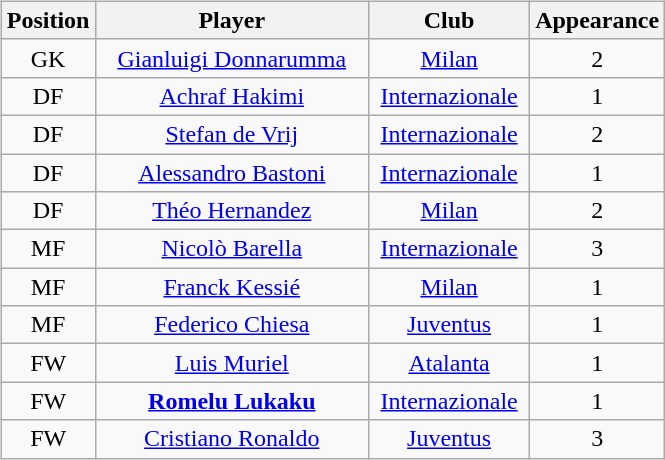<table style="width:100%;">
<tr>
<td width="50%"><br><table class="sortable wikitable" style="text-align: center;">
<tr>
<th>Position</th>
<th>Player</th>
<th>Club</th>
<th>Appearance</th>
</tr>
<tr>
<td>GK</td>
<td style="width:175px;"> <a href='#'>Gianluigi Donnarumma</a></td>
<td style="width:100px;"><a href='#'>Milan</a></td>
<td align="center">2</td>
</tr>
<tr>
<td>DF</td>
<td> <a href='#'>Achraf Hakimi</a></td>
<td><a href='#'>Internazionale</a></td>
<td align="center">1</td>
</tr>
<tr>
<td>DF</td>
<td> <a href='#'>Stefan de Vrij</a></td>
<td><a href='#'>Internazionale</a></td>
<td align="center">2</td>
</tr>
<tr>
<td>DF</td>
<td> <a href='#'>Alessandro Bastoni</a></td>
<td><a href='#'>Internazionale</a></td>
<td align="center">1</td>
</tr>
<tr>
<td>DF</td>
<td> <a href='#'>Théo Hernandez</a></td>
<td><a href='#'>Milan</a></td>
<td align="center">2</td>
</tr>
<tr>
<td>MF</td>
<td> <a href='#'>Nicolò Barella</a></td>
<td><a href='#'>Internazionale</a></td>
<td align="center">3</td>
</tr>
<tr>
<td>MF</td>
<td> <a href='#'>Franck Kessié</a></td>
<td><a href='#'>Milan</a></td>
<td align="center">1</td>
</tr>
<tr>
<td>MF</td>
<td> <a href='#'>Federico Chiesa</a></td>
<td><a href='#'>Juventus</a></td>
<td align="center">1</td>
</tr>
<tr>
<td>FW</td>
<td> <a href='#'>Luis Muriel</a></td>
<td><a href='#'>Atalanta</a></td>
<td align="center">1</td>
</tr>
<tr>
<td>FW</td>
<td> <strong><a href='#'>Romelu Lukaku</a></strong></td>
<td><a href='#'>Internazionale</a></td>
<td align="center">1</td>
</tr>
<tr>
<td>FW</td>
<td> <a href='#'>Cristiano Ronaldo</a></td>
<td><a href='#'>Juventus</a></td>
<td align="center">3</td>
</tr>
</table>
</td>
<td width="50%"><br><div>












</div></td>
</tr>
</table>
